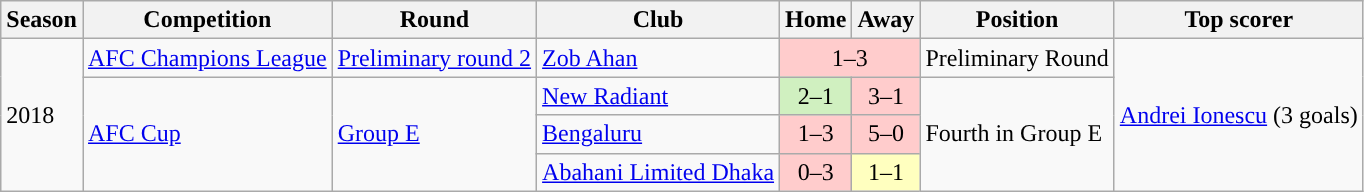<table class="wikitable">
<tr>
<th>Season</th>
<th>Competition</th>
<th>Round</th>
<th>Club</th>
<th>Home</th>
<th>Away</th>
<th>Position</th>
<th>Top scorer</th>
</tr>
<tr>
<td rowspan="4">2018</td>
<td rowspan="1"><a href='#'>AFC Champions League</a></td>
<td rowspan="1"><a href='#'>Preliminary round 2</a></td>
<td> <a href='#'>Zob Ahan</a></td>
<td colspan=2; bgcolor=#FFCCCC style="text-align:center;">1–3</td>
<td>Preliminary Round</td>
<td rowspan="4"> <a href='#'>Andrei Ionescu</a> (3 goals)</td>
</tr>
<tr>
<td rowspan="3"><a href='#'>AFC Cup</a></td>
<td rowspan="3"><a href='#'>Group E</a></td>
<td> <a href='#'>New Radiant</a></td>
<td style="text-align:center;" bgcolor=#D0F0C0>2–1</td>
<td style="text-align:center;" bgcolor=#FFCCCC>3–1</td>
<td rowspan="3">Fourth in Group E</td>
</tr>
<tr>
<td> <a href='#'>Bengaluru</a></td>
<td style="text-align:center;" bgcolor=#FFCCCC>1–3</td>
<td style="text-align:center;" bgcolor=#FFCCCC>5–0</td>
</tr>
<tr>
<td> <a href='#'>Abahani Limited Dhaka</a></td>
<td style="text-align:center;" bgcolor=#FFCCCC>0–3</td>
<td style="text-align:center;" bgcolor=#FFFFBF>1–1</td>
</tr>
</table>
